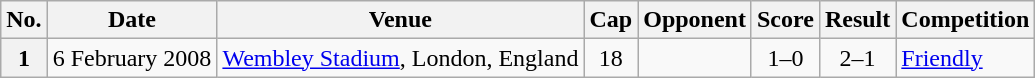<table class="wikitable sortable plainrowheaders">
<tr>
<th scope=col>No.</th>
<th scope=col data-sort-type=date>Date</th>
<th scope=col>Venue</th>
<th scope=col>Cap</th>
<th scope=col>Opponent</th>
<th scope=col>Score</th>
<th scope=col>Result</th>
<th scope=col>Competition</th>
</tr>
<tr>
<th scope=row>1</th>
<td>6 February 2008</td>
<td><a href='#'>Wembley Stadium</a>, London, England</td>
<td align=center>18</td>
<td></td>
<td align=center>1–0</td>
<td align=center>2–1</td>
<td><a href='#'>Friendly</a></td>
</tr>
</table>
